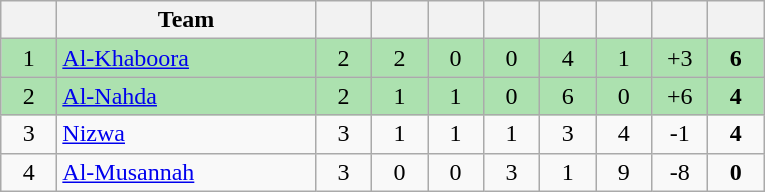<table class="wikitable" style="text-align: center;">
<tr>
<th width=30></th>
<th width=165>Team</th>
<th width=30></th>
<th width=30></th>
<th width=30></th>
<th width=30></th>
<th width=30></th>
<th width=30></th>
<th width=30></th>
<th width=30></th>
</tr>
<tr bgcolor=#ACE1AF>
<td>1</td>
<td align=left><a href='#'>Al-Khaboora</a></td>
<td>2</td>
<td>2</td>
<td>0</td>
<td>0</td>
<td>4</td>
<td>1</td>
<td>+3</td>
<td><strong>6</strong></td>
</tr>
<tr bgcolor=#ACE1AF>
<td>2</td>
<td align=left><a href='#'>Al-Nahda</a></td>
<td>2</td>
<td>1</td>
<td>1</td>
<td>0</td>
<td>6</td>
<td>0</td>
<td>+6</td>
<td><strong>4</strong></td>
</tr>
<tr>
<td>3</td>
<td align=left><a href='#'>Nizwa</a></td>
<td>3</td>
<td>1</td>
<td>1</td>
<td>1</td>
<td>3</td>
<td>4</td>
<td>-1</td>
<td><strong>4</strong></td>
</tr>
<tr>
<td>4</td>
<td align=left><a href='#'>Al-Musannah</a></td>
<td>3</td>
<td>0</td>
<td>0</td>
<td>3</td>
<td>1</td>
<td>9</td>
<td>-8</td>
<td><strong>0</strong></td>
</tr>
</table>
